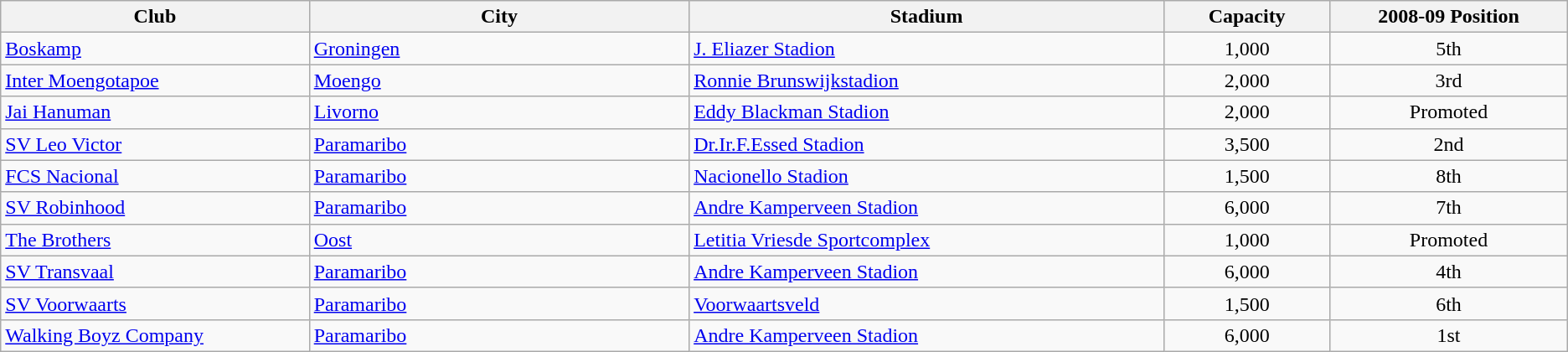<table class="wikitable">
<tr>
<th style="width:13%;">Club</th>
<th style="width:16%;">City</th>
<th style="width:20%;">Stadium</th>
<th width=7%>Capacity</th>
<th style="width:10%;">2008-09 Position</th>
</tr>
<tr>
<td><a href='#'>Boskamp</a></td>
<td><a href='#'>Groningen</a></td>
<td><a href='#'>J. Eliazer Stadion</a></td>
<td align=center>1,000</td>
<td align=center>5th</td>
</tr>
<tr>
<td><a href='#'>Inter Moengotapoe</a></td>
<td><a href='#'>Moengo</a></td>
<td><a href='#'>Ronnie Brunswijkstadion</a></td>
<td align=center>2,000</td>
<td align=center>3rd</td>
</tr>
<tr>
<td><a href='#'>Jai Hanuman</a></td>
<td><a href='#'>Livorno</a></td>
<td><a href='#'>Eddy Blackman Stadion</a></td>
<td align=center>2,000</td>
<td align=center>Promoted</td>
</tr>
<tr>
<td><a href='#'>SV Leo Victor</a></td>
<td><a href='#'>Paramaribo</a></td>
<td><a href='#'>Dr.Ir.F.Essed Stadion</a></td>
<td align=center>3,500</td>
<td align=center>2nd</td>
</tr>
<tr>
<td><a href='#'>FCS Nacional</a></td>
<td><a href='#'>Paramaribo</a></td>
<td><a href='#'>Nacionello Stadion</a></td>
<td align=center>1,500</td>
<td align=center>8th</td>
</tr>
<tr>
<td><a href='#'>SV Robinhood</a></td>
<td><a href='#'>Paramaribo</a></td>
<td><a href='#'>Andre Kamperveen Stadion</a></td>
<td align=center>6,000</td>
<td align=center>7th</td>
</tr>
<tr>
<td><a href='#'>The Brothers</a></td>
<td><a href='#'>Oost</a></td>
<td><a href='#'>Letitia Vriesde Sportcomplex</a></td>
<td align=center>1,000</td>
<td align=center>Promoted</td>
</tr>
<tr>
<td><a href='#'>SV Transvaal</a></td>
<td><a href='#'>Paramaribo</a></td>
<td><a href='#'>Andre Kamperveen Stadion</a></td>
<td align=center>6,000</td>
<td align=center>4th</td>
</tr>
<tr>
<td><a href='#'>SV Voorwaarts</a></td>
<td><a href='#'>Paramaribo</a></td>
<td><a href='#'>Voorwaartsveld</a></td>
<td align=center>1,500</td>
<td align=center>6th</td>
</tr>
<tr>
<td><a href='#'>Walking Boyz Company</a></td>
<td><a href='#'>Paramaribo</a></td>
<td><a href='#'>Andre Kamperveen Stadion</a></td>
<td align=center>6,000</td>
<td align=center>1st</td>
</tr>
</table>
